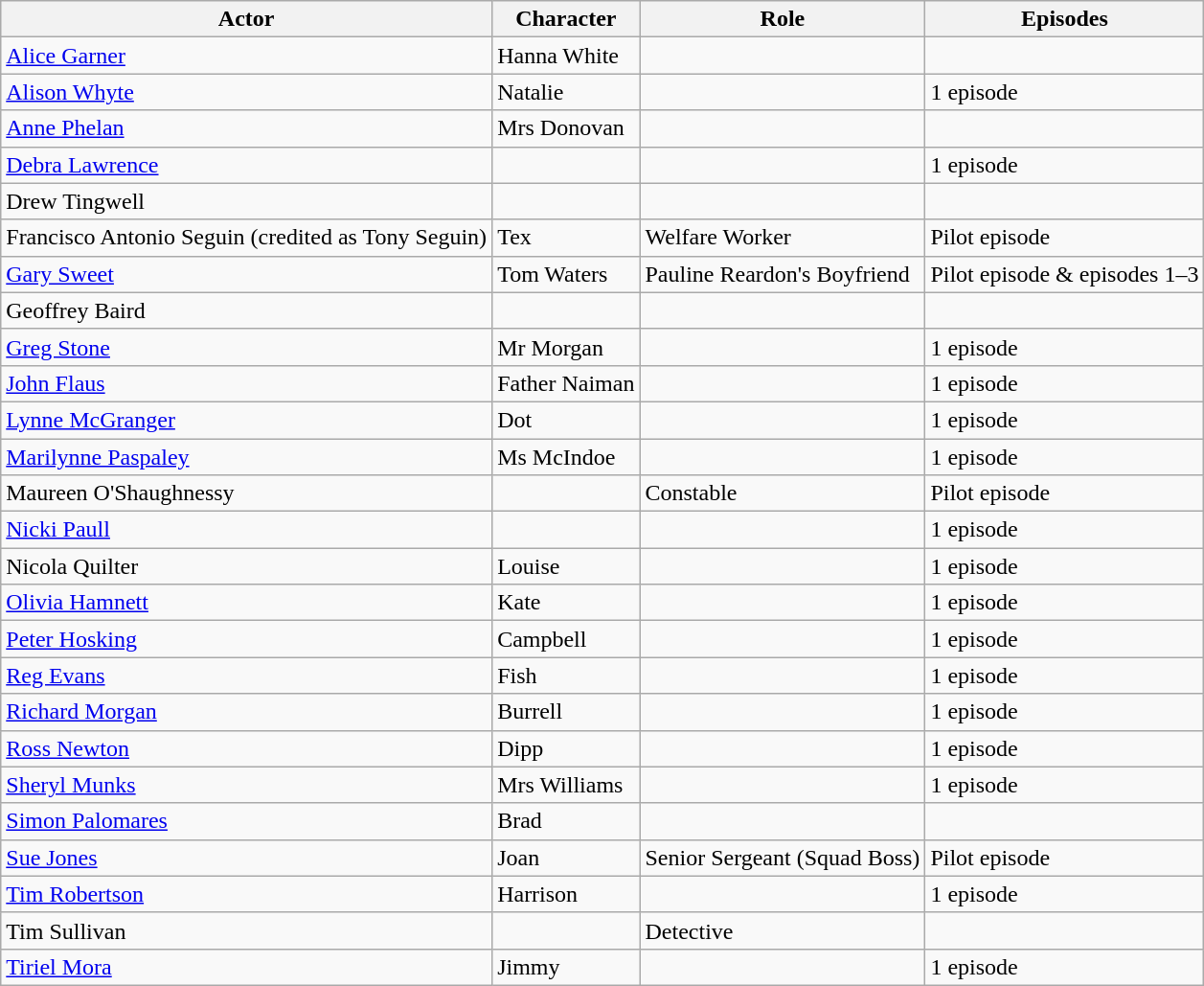<table class="wikitable">
<tr>
<th>Actor</th>
<th>Character</th>
<th>Role</th>
<th>Episodes</th>
</tr>
<tr>
<td><a href='#'>Alice Garner</a></td>
<td>Hanna White</td>
<td></td>
<td></td>
</tr>
<tr>
<td><a href='#'>Alison Whyte</a></td>
<td>Natalie</td>
<td></td>
<td>1 episode</td>
</tr>
<tr>
<td><a href='#'>Anne Phelan</a></td>
<td>Mrs Donovan</td>
<td></td>
<td></td>
</tr>
<tr>
<td><a href='#'>Debra Lawrence</a></td>
<td></td>
<td></td>
<td>1 episode</td>
</tr>
<tr>
<td>Drew Tingwell</td>
<td></td>
<td></td>
<td></td>
</tr>
<tr>
<td>Francisco Antonio Seguin (credited as Tony Seguin)</td>
<td>Tex</td>
<td>Welfare Worker</td>
<td>Pilot episode</td>
</tr>
<tr>
<td><a href='#'>Gary Sweet</a></td>
<td>Tom Waters</td>
<td>Pauline Reardon's Boyfriend</td>
<td>Pilot episode & episodes 1–3</td>
</tr>
<tr>
<td>Geoffrey Baird</td>
<td></td>
<td></td>
<td></td>
</tr>
<tr>
<td><a href='#'>Greg Stone</a></td>
<td>Mr Morgan</td>
<td></td>
<td>1 episode</td>
</tr>
<tr>
<td><a href='#'>John Flaus</a></td>
<td>Father Naiman</td>
<td></td>
<td>1 episode</td>
</tr>
<tr>
<td><a href='#'>Lynne McGranger</a></td>
<td>Dot</td>
<td></td>
<td>1 episode</td>
</tr>
<tr>
<td><a href='#'>Marilynne Paspaley</a></td>
<td>Ms McIndoe</td>
<td></td>
<td>1 episode</td>
</tr>
<tr>
<td>Maureen O'Shaughnessy</td>
<td></td>
<td>Constable</td>
<td>Pilot episode</td>
</tr>
<tr>
<td><a href='#'>Nicki Paull</a></td>
<td></td>
<td></td>
<td>1 episode</td>
</tr>
<tr>
<td>Nicola Quilter</td>
<td>Louise</td>
<td></td>
<td>1 episode</td>
</tr>
<tr>
<td><a href='#'>Olivia Hamnett</a></td>
<td>Kate</td>
<td></td>
<td>1 episode</td>
</tr>
<tr>
<td><a href='#'>Peter Hosking</a></td>
<td>Campbell</td>
<td></td>
<td>1 episode</td>
</tr>
<tr>
<td><a href='#'>Reg Evans</a></td>
<td>Fish</td>
<td></td>
<td>1 episode</td>
</tr>
<tr>
<td><a href='#'>Richard Morgan</a></td>
<td>Burrell</td>
<td></td>
<td>1 episode</td>
</tr>
<tr>
<td><a href='#'>Ross Newton</a></td>
<td>Dipp</td>
<td></td>
<td>1 episode</td>
</tr>
<tr>
<td><a href='#'>Sheryl Munks</a></td>
<td>Mrs Williams</td>
<td></td>
<td>1 episode</td>
</tr>
<tr>
<td><a href='#'>Simon Palomares</a></td>
<td>Brad</td>
<td></td>
<td></td>
</tr>
<tr>
<td><a href='#'>Sue Jones</a></td>
<td>Joan</td>
<td>Senior Sergeant (Squad Boss)</td>
<td>Pilot episode</td>
</tr>
<tr>
<td><a href='#'>Tim Robertson</a></td>
<td>Harrison</td>
<td></td>
<td>1 episode</td>
</tr>
<tr>
<td>Tim Sullivan</td>
<td></td>
<td>Detective</td>
<td></td>
</tr>
<tr>
<td><a href='#'>Tiriel Mora</a></td>
<td>Jimmy</td>
<td></td>
<td>1 episode</td>
</tr>
</table>
